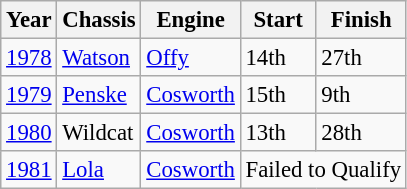<table class="wikitable" style="font-size: 95%;">
<tr>
<th>Year</th>
<th>Chassis</th>
<th>Engine</th>
<th>Start</th>
<th>Finish</th>
</tr>
<tr>
<td><a href='#'>1978</a></td>
<td><a href='#'>Watson</a></td>
<td><a href='#'>Offy</a></td>
<td>14th</td>
<td>27th</td>
</tr>
<tr>
<td><a href='#'>1979</a></td>
<td><a href='#'>Penske</a></td>
<td><a href='#'>Cosworth</a></td>
<td>15th</td>
<td>9th</td>
</tr>
<tr>
<td><a href='#'>1980</a></td>
<td>Wildcat</td>
<td><a href='#'>Cosworth</a></td>
<td>13th</td>
<td>28th</td>
</tr>
<tr>
<td><a href='#'>1981</a></td>
<td><a href='#'>Lola</a></td>
<td><a href='#'>Cosworth</a></td>
<td colspan=2>Failed to Qualify</td>
</tr>
</table>
